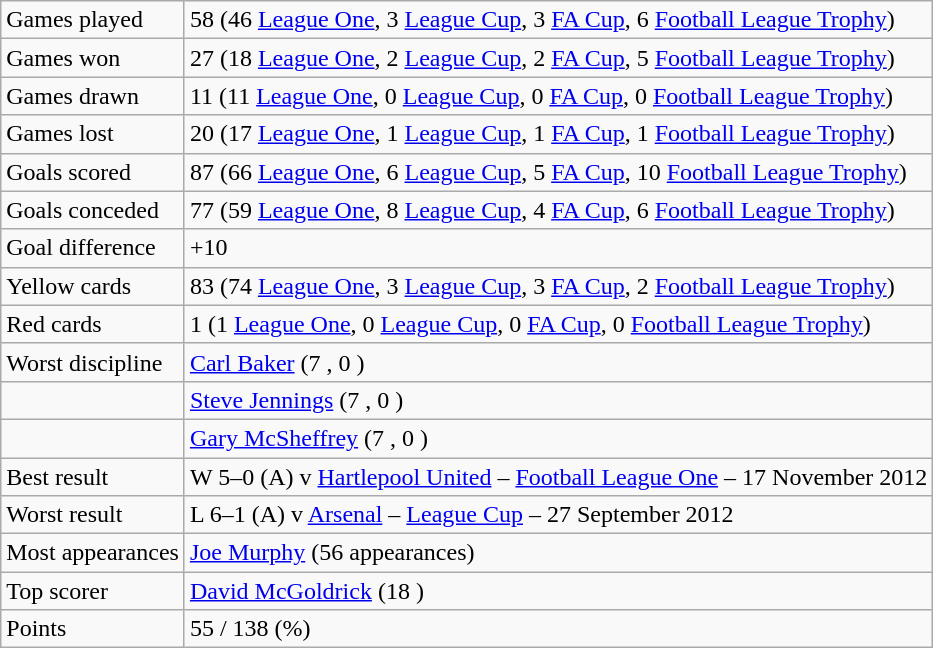<table class="wikitable">
<tr>
<td>Games played</td>
<td>58 (46 <a href='#'>League One</a>, 3 <a href='#'>League Cup</a>, 3 <a href='#'>FA Cup</a>, 6 <a href='#'>Football League Trophy</a>)</td>
</tr>
<tr>
<td>Games won</td>
<td>27 (18 <a href='#'>League One</a>, 2 <a href='#'>League Cup</a>, 2 <a href='#'>FA Cup</a>, 5 <a href='#'>Football League Trophy</a>)</td>
</tr>
<tr>
<td>Games drawn</td>
<td>11 (11 <a href='#'>League One</a>, 0 <a href='#'>League Cup</a>, 0 <a href='#'>FA Cup</a>, 0 <a href='#'>Football League Trophy</a>)</td>
</tr>
<tr>
<td>Games lost</td>
<td>20 (17 <a href='#'>League One</a>, 1 <a href='#'>League Cup</a>, 1 <a href='#'>FA Cup</a>, 1 <a href='#'>Football League Trophy</a>)</td>
</tr>
<tr>
<td>Goals scored</td>
<td>87 (66 <a href='#'>League One</a>, 6 <a href='#'>League Cup</a>, 5 <a href='#'>FA Cup</a>, 10 <a href='#'>Football League Trophy</a>)</td>
</tr>
<tr>
<td>Goals conceded</td>
<td>77 (59 <a href='#'>League One</a>, 8 <a href='#'>League Cup</a>, 4 <a href='#'>FA Cup</a>, 6 <a href='#'>Football League Trophy</a>)</td>
</tr>
<tr>
<td>Goal difference</td>
<td>+10</td>
</tr>
<tr>
<td>Yellow cards</td>
<td>83 (74 <a href='#'>League One</a>, 3 <a href='#'>League Cup</a>, 3 <a href='#'>FA Cup</a>, 2 <a href='#'>Football League Trophy</a>)</td>
</tr>
<tr>
<td>Red cards</td>
<td>1 (1 <a href='#'>League One</a>, 0 <a href='#'>League Cup</a>, 0 <a href='#'>FA Cup</a>, 0 <a href='#'>Football League Trophy</a>)</td>
</tr>
<tr>
<td>Worst discipline</td>
<td> <a href='#'>Carl Baker</a> (7 , 0 )</td>
</tr>
<tr>
<td></td>
<td> <a href='#'>Steve Jennings</a> (7 , 0 )</td>
</tr>
<tr>
<td></td>
<td> <a href='#'>Gary McSheffrey</a> (7 , 0 )</td>
</tr>
<tr>
<td>Best result</td>
<td>W 5–0 (A) v <a href='#'>Hartlepool United</a> – <a href='#'>Football League One</a> – 17 November 2012</td>
</tr>
<tr>
<td>Worst result</td>
<td>L 6–1 (A) v <a href='#'>Arsenal</a> – <a href='#'>League Cup</a> – 27 September 2012</td>
</tr>
<tr>
<td>Most appearances</td>
<td> <a href='#'>Joe Murphy</a> (56 appearances)</td>
</tr>
<tr>
<td>Top scorer</td>
<td> <a href='#'>David McGoldrick</a> (18 )</td>
</tr>
<tr>
<td>Points</td>
<td>55 / 138 (%)</td>
</tr>
</table>
